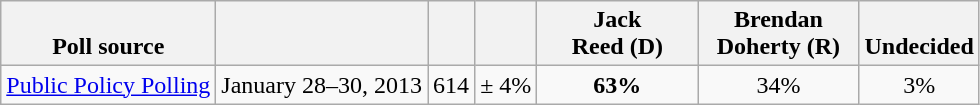<table class="wikitable" style="text-align:center">
<tr valign= bottom>
<th>Poll source</th>
<th></th>
<th></th>
<th></th>
<th style="width:100px;">Jack<br>Reed (D)</th>
<th style="width:100px;">Brendan<br>Doherty (R)</th>
<th>Undecided</th>
</tr>
<tr>
<td align=left><a href='#'>Public Policy Polling</a></td>
<td>January 28–30, 2013</td>
<td>614</td>
<td>± 4%</td>
<td><strong>63%</strong></td>
<td>34%</td>
<td>3%</td>
</tr>
</table>
